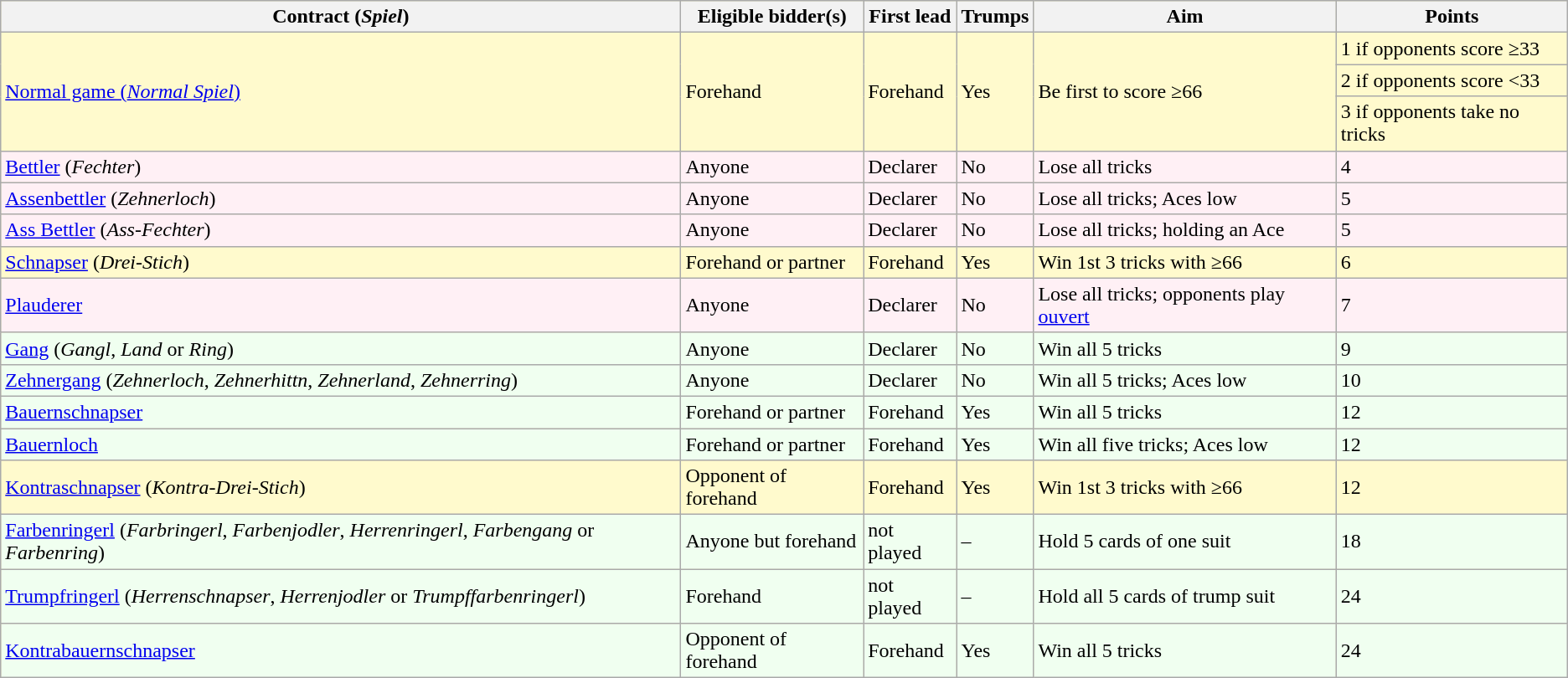<table class="wikitable sortable" style="background: #FFFACD">
<tr>
<th>Contract (<em>Spiel</em>)</th>
<th>Eligible bidder(s)</th>
<th>First lead</th>
<th>Trumps</th>
<th>Aim</th>
<th>Points</th>
</tr>
<tr>
<td rowspan="3"><a href='#'>Normal game (<em>Normal Spiel</em>)</a></td>
<td rowspan="3">Forehand</td>
<td rowspan="3">Forehand</td>
<td rowspan="3">Yes</td>
<td rowspan="3">Be first to score ≥66</td>
<td>1 if opponents score ≥33</td>
</tr>
<tr>
<td>2 if opponents score <33</td>
</tr>
<tr>
<td>3 if opponents take no tricks</td>
</tr>
<tr style="background: #FFF0F5">
<td><a href='#'>Bettler</a> (<em>Fechter</em>)</td>
<td>Anyone</td>
<td>Declarer</td>
<td>No</td>
<td>Lose all tricks</td>
<td>4</td>
</tr>
<tr style="background: #FFF0F5">
<td><a href='#'>Assenbettler</a> (<em>Zehnerloch</em>)</td>
<td>Anyone</td>
<td>Declarer</td>
<td>No</td>
<td>Lose all tricks; Aces low</td>
<td>5</td>
</tr>
<tr style="background: #FFF0F5">
<td><a href='#'>Ass Bettler</a> (<em>Ass-Fechter</em>)</td>
<td>Anyone</td>
<td>Declarer</td>
<td>No</td>
<td>Lose all tricks; holding an Ace</td>
<td>5</td>
</tr>
<tr>
<td><a href='#'>Schnapser</a> (<em>Drei-Stich</em>)</td>
<td>Forehand or partner</td>
<td>Forehand</td>
<td>Yes</td>
<td>Win 1st 3 tricks with ≥66</td>
<td>6</td>
</tr>
<tr style="background: #FFF0F5">
<td><a href='#'>Plauderer</a></td>
<td>Anyone</td>
<td>Declarer</td>
<td>No</td>
<td>Lose all tricks; opponents play <a href='#'>ouvert</a></td>
<td>7</td>
</tr>
<tr style="background: #F0FFF0">
<td><a href='#'>Gang</a> (<em>Gangl</em>, <em>Land</em> or <em>Ring</em>)</td>
<td>Anyone</td>
<td>Declarer</td>
<td>No</td>
<td>Win all 5 tricks</td>
<td>9</td>
</tr>
<tr style="background: #F0FFF0">
<td><a href='#'>Zehnergang</a> (<em>Zehnerloch</em>, <em>Zehnerhittn</em>, <em>Zehnerland</em>, <em>Zehnerring</em>)</td>
<td>Anyone</td>
<td>Declarer</td>
<td>No</td>
<td>Win all 5 tricks; Aces low</td>
<td>10</td>
</tr>
<tr style="background: #F0FFF0">
<td><a href='#'>Bauernschnapser</a></td>
<td>Forehand or partner</td>
<td>Forehand</td>
<td>Yes</td>
<td>Win all 5 tricks</td>
<td>12</td>
</tr>
<tr style="background: #F0FFF0">
<td><a href='#'>Bauernloch</a></td>
<td>Forehand or partner</td>
<td>Forehand</td>
<td>Yes</td>
<td>Win all five tricks; Aces low</td>
<td>12</td>
</tr>
<tr>
<td><a href='#'>Kontraschnapser</a> (<em>Kontra-Drei-Stich</em>)</td>
<td>Opponent of forehand</td>
<td>Forehand</td>
<td>Yes</td>
<td>Win 1st 3 tricks with ≥66</td>
<td>12</td>
</tr>
<tr style="background: #F0FFF0">
<td><a href='#'>Farbenringerl</a> (<em>Farbringerl</em>, <em>Farbenjodler</em>, <em>Herrenringerl</em>, <em>Farbengang</em> or <em>Farbenring</em>)</td>
<td>Anyone but forehand</td>
<td>not played</td>
<td>–</td>
<td>Hold 5 cards of one suit</td>
<td>18</td>
</tr>
<tr style="background: #F0FFF0">
<td><a href='#'>Trumpfringerl</a> (<em>Herrenschnapser</em>, <em>Herrenjodler</em> or <em>Trumpffarbenringerl</em>)</td>
<td>Forehand</td>
<td>not played</td>
<td>–</td>
<td>Hold all 5 cards of trump suit</td>
<td>24</td>
</tr>
<tr style="background: #F0FFF0">
<td><a href='#'>Kontrabauernschnapser</a></td>
<td>Opponent of forehand</td>
<td>Forehand</td>
<td>Yes</td>
<td>Win all 5 tricks</td>
<td>24</td>
</tr>
</table>
